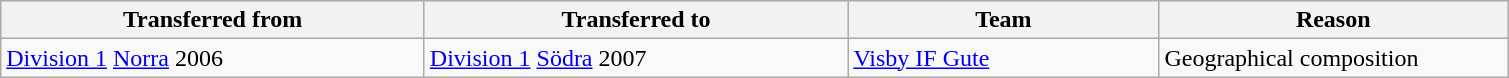<table class="wikitable" style="text-align: left;">
<tr>
<th style="width: 275px;">Transferred from</th>
<th style="width: 275px;">Transferred to</th>
<th style="width: 200px;">Team</th>
<th style="width: 225px;">Reason</th>
</tr>
<tr>
<td><a href='#'>Division 1</a> <a href='#'>Norra</a> 2006</td>
<td><a href='#'>Division 1</a> <a href='#'>Södra</a> 2007</td>
<td><a href='#'>Visby IF Gute</a></td>
<td>Geographical composition</td>
</tr>
</table>
